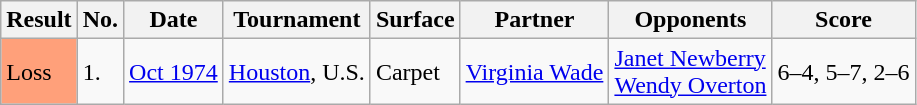<table class="sortable wikitable">
<tr>
<th>Result</th>
<th>No.</th>
<th>Date</th>
<th>Tournament</th>
<th>Surface</th>
<th>Partner</th>
<th>Opponents</th>
<th class="unsortable">Score</th>
</tr>
<tr>
<td style="background:#FFA07A;">Loss</td>
<td>1.</td>
<td><a href='#'>Oct 1974</a></td>
<td><a href='#'>Houston</a>, U.S.</td>
<td>Carpet</td>
<td> <a href='#'>Virginia Wade</a></td>
<td> <a href='#'>Janet Newberry</a><br> <a href='#'>Wendy Overton</a></td>
<td>6–4, 5–7, 2–6</td>
</tr>
</table>
